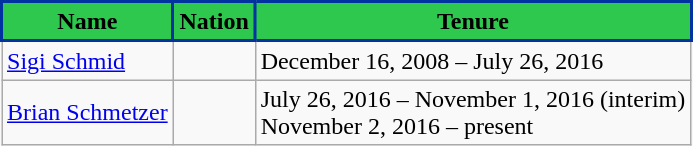<table class="wikitable sortable">
<tr>
<th style="background:#2DC84D; color:#000; border:2px solid #0033A0;" scope="col">Name</th>
<th style="background:#2DC84D; color:#000; border:2px solid #0033A0;" scope="col">Nation</th>
<th style="background:#2DC84D; color:#000; border:2px solid #0033A0;" scope="col">Tenure</th>
</tr>
<tr>
<td><a href='#'>Sigi Schmid</a></td>
<td></td>
<td>December 16, 2008 – July 26, 2016</td>
</tr>
<tr>
<td><a href='#'>Brian Schmetzer</a></td>
<td></td>
<td>July 26, 2016 – November 1, 2016 (interim) <br>November 2, 2016 – present</td>
</tr>
</table>
